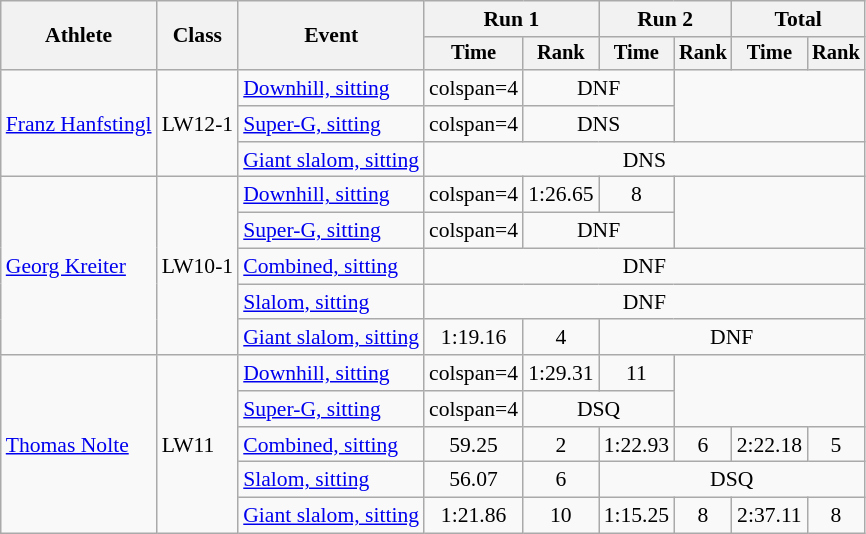<table class="wikitable" style="font-size:90%">
<tr>
<th rowspan=2>Athlete</th>
<th rowspan=2>Class</th>
<th rowspan=2>Event</th>
<th colspan=2>Run 1</th>
<th colspan=2>Run 2</th>
<th colspan=2>Total</th>
</tr>
<tr style="font-size:95%">
<th>Time</th>
<th>Rank</th>
<th>Time</th>
<th>Rank</th>
<th>Time</th>
<th>Rank</th>
</tr>
<tr>
<td rowspan=3><a href='#'>Franz Hanfstingl</a></td>
<td rowspan=3>LW12-1</td>
<td><a href='#'>Downhill, sitting</a></td>
<td>colspan=4 </td>
<td align="center" colspan=2>DNF</td>
</tr>
<tr>
<td><a href='#'>Super-G, sitting</a></td>
<td>colspan=4 </td>
<td align="center" colspan=2>DNS</td>
</tr>
<tr>
<td><a href='#'>Giant slalom, sitting</a></td>
<td align="center" colspan=6>DNS</td>
</tr>
<tr>
<td rowspan=5><a href='#'>Georg Kreiter</a></td>
<td rowspan=5>LW10-1</td>
<td><a href='#'>Downhill, sitting</a></td>
<td>colspan=4 </td>
<td align="center">1:26.65</td>
<td align="center">8</td>
</tr>
<tr>
<td><a href='#'>Super-G, sitting</a></td>
<td>colspan=4 </td>
<td align="center" colspan=2>DNF</td>
</tr>
<tr>
<td><a href='#'>Combined, sitting</a></td>
<td align="center" colspan=6>DNF</td>
</tr>
<tr>
<td><a href='#'>Slalom, sitting</a></td>
<td align="center" colspan=6>DNF</td>
</tr>
<tr>
<td><a href='#'>Giant slalom, sitting</a></td>
<td align="center">1:19.16</td>
<td align="center">4</td>
<td align="center" colspan=4>DNF</td>
</tr>
<tr>
<td rowspan=5><a href='#'>Thomas Nolte</a></td>
<td rowspan=5>LW11</td>
<td><a href='#'>Downhill, sitting</a></td>
<td>colspan=4 </td>
<td align="center">1:29.31</td>
<td align="center">11</td>
</tr>
<tr>
<td><a href='#'>Super-G, sitting</a></td>
<td>colspan=4 </td>
<td align="center" colspan=2>DSQ</td>
</tr>
<tr>
<td><a href='#'>Combined, sitting</a></td>
<td align="center">59.25</td>
<td align="center">2</td>
<td align="center">1:22.93</td>
<td align="center">6</td>
<td align="center">2:22.18</td>
<td align="center">5</td>
</tr>
<tr>
<td><a href='#'>Slalom, sitting</a></td>
<td align="center">56.07</td>
<td align="center">6</td>
<td align="center" colspan=4>DSQ</td>
</tr>
<tr>
<td><a href='#'>Giant slalom, sitting</a></td>
<td align="center">1:21.86</td>
<td align="center">10</td>
<td align="center">1:15.25</td>
<td align="center">8</td>
<td align="center">2:37.11</td>
<td align="center">8</td>
</tr>
</table>
